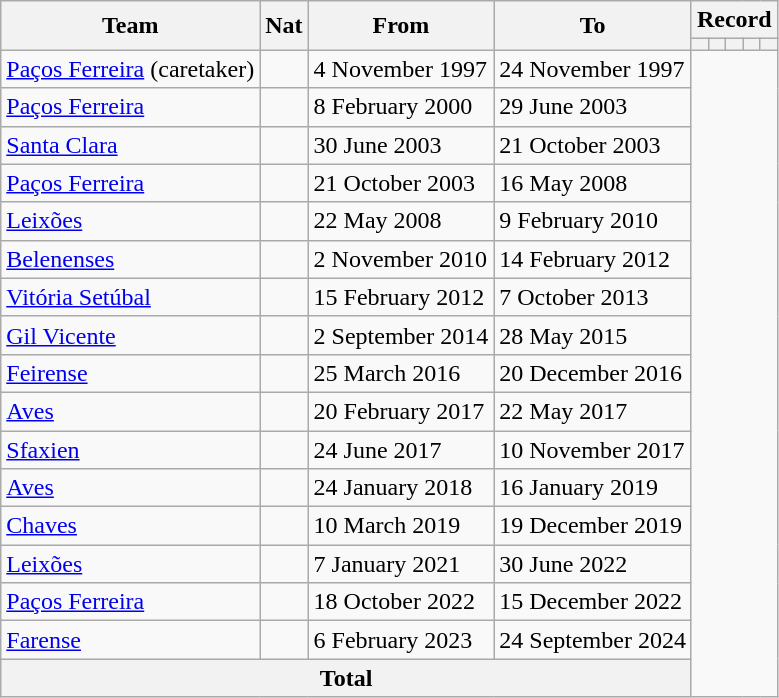<table class="wikitable" style="text-align: center">
<tr>
<th rowspan=2>Team</th>
<th rowspan=2>Nat</th>
<th rowspan=2>From</th>
<th rowspan=2>To</th>
<th colspan=8>Record</th>
</tr>
<tr>
<th></th>
<th></th>
<th></th>
<th></th>
<th></th>
</tr>
<tr>
<td align=left><a href='#'>Paços Ferreira</a> (caretaker)</td>
<td></td>
<td align=left>4 November 1997</td>
<td align=left>24 November 1997<br></td>
</tr>
<tr>
<td align=left><a href='#'>Paços Ferreira</a></td>
<td></td>
<td align=left>8 February 2000</td>
<td align=left>29 June 2003<br></td>
</tr>
<tr>
<td align=left><a href='#'>Santa Clara</a></td>
<td></td>
<td align=left>30 June 2003</td>
<td align=left>21 October 2003<br></td>
</tr>
<tr>
<td align=left><a href='#'>Paços Ferreira</a></td>
<td></td>
<td align=left>21 October 2003</td>
<td align=left>16 May 2008<br></td>
</tr>
<tr>
<td align=left><a href='#'>Leixões</a></td>
<td></td>
<td align=left>22 May 2008</td>
<td align=left>9 February 2010<br></td>
</tr>
<tr>
<td align=left><a href='#'>Belenenses</a></td>
<td></td>
<td align=left>2 November 2010</td>
<td align=left>14 February 2012<br></td>
</tr>
<tr>
<td align=left><a href='#'>Vitória Setúbal</a></td>
<td></td>
<td align=left>15 February 2012</td>
<td align=left>7 October 2013<br></td>
</tr>
<tr>
<td align=left><a href='#'>Gil Vicente</a></td>
<td></td>
<td align=left>2 September 2014</td>
<td align=left>28 May 2015<br></td>
</tr>
<tr>
<td align=left><a href='#'>Feirense</a></td>
<td></td>
<td align=left>25 March 2016</td>
<td align=left>20 December 2016<br></td>
</tr>
<tr>
<td align=left><a href='#'>Aves</a></td>
<td></td>
<td align=left>20 February 2017</td>
<td align=left>22 May 2017<br></td>
</tr>
<tr>
<td align=left><a href='#'>Sfaxien</a></td>
<td></td>
<td align=left>24 June 2017</td>
<td align=left>10 November 2017<br></td>
</tr>
<tr>
<td align=left><a href='#'>Aves</a></td>
<td></td>
<td align=left>24 January 2018</td>
<td align=left>16 January 2019<br></td>
</tr>
<tr>
<td align=left><a href='#'>Chaves</a></td>
<td></td>
<td align=left>10 March 2019</td>
<td align=left>19 December 2019<br></td>
</tr>
<tr>
<td align=left><a href='#'>Leixões</a></td>
<td></td>
<td align=left>7 January 2021</td>
<td align=left>30 June 2022<br></td>
</tr>
<tr>
<td align=left><a href='#'>Paços Ferreira</a></td>
<td></td>
<td align=left>18 October 2022</td>
<td align=left>15 December 2022<br></td>
</tr>
<tr>
<td align=left><a href='#'>Farense</a></td>
<td></td>
<td align=left>6 February 2023</td>
<td align=left>24 September 2024<br></td>
</tr>
<tr>
<th colspan="4">Total<br></th>
</tr>
</table>
